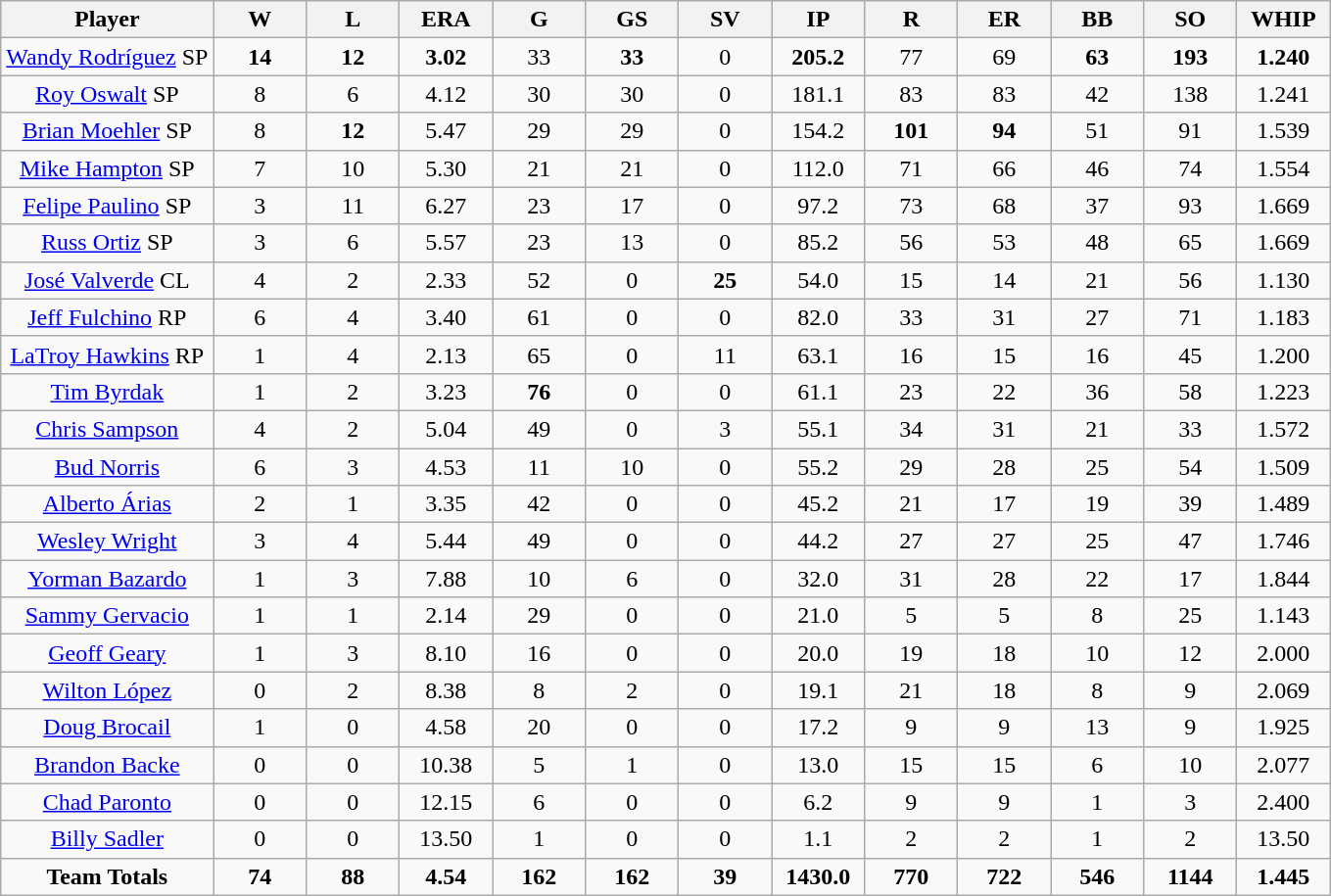<table class="wikitable">
<tr>
<th bgcolor="#DDDDFF" width="16%">Player</th>
<th bgcolor="#DDDDFF" width="7%">W</th>
<th bgcolor="#DDDDFF" width="7%">L</th>
<th bgcolor="#DDDDFF" width="7%">ERA</th>
<th bgcolor="#DDDDFF" width="7%">G</th>
<th bgcolor="#DDDDFF" width="7%">GS</th>
<th bgcolor="#DDDDFF" width="7%">SV</th>
<th bgcolor="#DDDDFF" width="7%">IP</th>
<th bgcolor="#DDDDFF" width="7%">R</th>
<th bgcolor="#DDDDFF" width="7%">ER</th>
<th bgcolor="#DDDDFF" width="7%">BB</th>
<th bgcolor="#DDDDFF" width="7%">SO</th>
<th bgcolor="#DDDDFF" width="7%">WHIP</th>
</tr>
<tr align=center>
<td><a href='#'>Wandy Rodríguez</a> SP</td>
<td><strong>14</strong></td>
<td><strong>12</strong></td>
<td><strong>3.02</strong></td>
<td>33</td>
<td><strong>33</strong></td>
<td>0</td>
<td><strong>205.2</strong></td>
<td>77</td>
<td>69</td>
<td><strong>63</strong></td>
<td><strong>193</strong></td>
<td><strong>1.240</strong></td>
</tr>
<tr align=center>
<td><a href='#'>Roy Oswalt</a> SP</td>
<td>8</td>
<td>6</td>
<td>4.12</td>
<td>30</td>
<td>30</td>
<td>0</td>
<td>181.1</td>
<td>83</td>
<td>83</td>
<td>42</td>
<td>138</td>
<td>1.241</td>
</tr>
<tr align=center>
<td><a href='#'>Brian Moehler</a> SP</td>
<td>8</td>
<td><strong>12</strong></td>
<td>5.47</td>
<td>29</td>
<td>29</td>
<td>0</td>
<td>154.2</td>
<td><strong>101</strong></td>
<td><strong>94</strong></td>
<td>51</td>
<td>91</td>
<td>1.539</td>
</tr>
<tr align=center>
<td><a href='#'>Mike Hampton</a> SP</td>
<td>7</td>
<td>10</td>
<td>5.30</td>
<td>21</td>
<td>21</td>
<td>0</td>
<td>112.0</td>
<td>71</td>
<td>66</td>
<td>46</td>
<td>74</td>
<td>1.554</td>
</tr>
<tr align=center>
<td><a href='#'>Felipe Paulino</a> SP</td>
<td>3</td>
<td>11</td>
<td>6.27</td>
<td>23</td>
<td>17</td>
<td>0</td>
<td>97.2</td>
<td>73</td>
<td>68</td>
<td>37</td>
<td>93</td>
<td>1.669</td>
</tr>
<tr align=center>
<td><a href='#'>Russ Ortiz</a> SP</td>
<td>3</td>
<td>6</td>
<td>5.57</td>
<td>23</td>
<td>13</td>
<td>0</td>
<td>85.2</td>
<td>56</td>
<td>53</td>
<td>48</td>
<td>65</td>
<td>1.669</td>
</tr>
<tr align=center>
<td><a href='#'>José Valverde</a> CL</td>
<td>4</td>
<td>2</td>
<td>2.33</td>
<td>52</td>
<td>0</td>
<td><strong>25</strong></td>
<td>54.0</td>
<td>15</td>
<td>14</td>
<td>21</td>
<td>56</td>
<td>1.130</td>
</tr>
<tr align=center>
<td><a href='#'>Jeff Fulchino</a> RP</td>
<td>6</td>
<td>4</td>
<td>3.40</td>
<td>61</td>
<td>0</td>
<td>0</td>
<td>82.0</td>
<td>33</td>
<td>31</td>
<td>27</td>
<td>71</td>
<td>1.183</td>
</tr>
<tr align=center>
<td><a href='#'>LaTroy Hawkins</a> RP</td>
<td>1</td>
<td>4</td>
<td>2.13</td>
<td>65</td>
<td>0</td>
<td>11</td>
<td>63.1</td>
<td>16</td>
<td>15</td>
<td>16</td>
<td>45</td>
<td>1.200</td>
</tr>
<tr align=center>
<td><a href='#'>Tim Byrdak</a></td>
<td>1</td>
<td>2</td>
<td>3.23</td>
<td><strong>76</strong></td>
<td>0</td>
<td>0</td>
<td>61.1</td>
<td>23</td>
<td>22</td>
<td>36</td>
<td>58</td>
<td>1.223</td>
</tr>
<tr align=center>
<td><a href='#'>Chris Sampson</a></td>
<td>4</td>
<td>2</td>
<td>5.04</td>
<td>49</td>
<td>0</td>
<td>3</td>
<td>55.1</td>
<td>34</td>
<td>31</td>
<td>21</td>
<td>33</td>
<td>1.572</td>
</tr>
<tr align=center>
<td><a href='#'>Bud Norris</a></td>
<td>6</td>
<td>3</td>
<td>4.53</td>
<td>11</td>
<td>10</td>
<td>0</td>
<td>55.2</td>
<td>29</td>
<td>28</td>
<td>25</td>
<td>54</td>
<td>1.509</td>
</tr>
<tr align=center>
<td><a href='#'>Alberto Árias</a></td>
<td>2</td>
<td>1</td>
<td>3.35</td>
<td>42</td>
<td>0</td>
<td>0</td>
<td>45.2</td>
<td>21</td>
<td>17</td>
<td>19</td>
<td>39</td>
<td>1.489</td>
</tr>
<tr align=center>
<td><a href='#'>Wesley Wright</a></td>
<td>3</td>
<td>4</td>
<td>5.44</td>
<td>49</td>
<td>0</td>
<td>0</td>
<td>44.2</td>
<td>27</td>
<td>27</td>
<td>25</td>
<td>47</td>
<td>1.746</td>
</tr>
<tr align=center>
<td><a href='#'>Yorman Bazardo</a></td>
<td>1</td>
<td>3</td>
<td>7.88</td>
<td>10</td>
<td>6</td>
<td>0</td>
<td>32.0</td>
<td>31</td>
<td>28</td>
<td>22</td>
<td>17</td>
<td>1.844</td>
</tr>
<tr align=center>
<td><a href='#'>Sammy Gervacio</a></td>
<td>1</td>
<td>1</td>
<td>2.14</td>
<td>29</td>
<td>0</td>
<td>0</td>
<td>21.0</td>
<td>5</td>
<td>5</td>
<td>8</td>
<td>25</td>
<td>1.143</td>
</tr>
<tr align=center>
<td><a href='#'>Geoff Geary</a></td>
<td>1</td>
<td>3</td>
<td>8.10</td>
<td>16</td>
<td>0</td>
<td>0</td>
<td>20.0</td>
<td>19</td>
<td>18</td>
<td>10</td>
<td>12</td>
<td>2.000</td>
</tr>
<tr align=center>
<td><a href='#'>Wilton López</a></td>
<td>0</td>
<td>2</td>
<td>8.38</td>
<td>8</td>
<td>2</td>
<td>0</td>
<td>19.1</td>
<td>21</td>
<td>18</td>
<td>8</td>
<td>9</td>
<td>2.069</td>
</tr>
<tr align=center>
<td><a href='#'>Doug Brocail</a></td>
<td>1</td>
<td>0</td>
<td>4.58</td>
<td>20</td>
<td>0</td>
<td>0</td>
<td>17.2</td>
<td>9</td>
<td>9</td>
<td>13</td>
<td>9</td>
<td>1.925</td>
</tr>
<tr align=center>
<td><a href='#'>Brandon Backe</a></td>
<td>0</td>
<td>0</td>
<td>10.38</td>
<td>5</td>
<td>1</td>
<td>0</td>
<td>13.0</td>
<td>15</td>
<td>15</td>
<td>6</td>
<td>10</td>
<td>2.077</td>
</tr>
<tr align=center>
<td><a href='#'>Chad Paronto</a></td>
<td>0</td>
<td>0</td>
<td>12.15</td>
<td>6</td>
<td>0</td>
<td>0</td>
<td>6.2</td>
<td>9</td>
<td>9</td>
<td>1</td>
<td>3</td>
<td>2.400</td>
</tr>
<tr align=center>
<td><a href='#'>Billy Sadler</a></td>
<td>0</td>
<td>0</td>
<td>13.50</td>
<td>1</td>
<td>0</td>
<td>0</td>
<td>1.1</td>
<td>2</td>
<td>2</td>
<td>1</td>
<td>2</td>
<td>13.50</td>
</tr>
<tr align=center>
<td><strong>Team Totals</strong></td>
<td><strong>74</strong></td>
<td><strong>88</strong></td>
<td><strong>4.54</strong></td>
<td><strong>162</strong></td>
<td><strong>162</strong></td>
<td><strong>39</strong></td>
<td><strong>1430.0</strong></td>
<td><strong>770</strong></td>
<td><strong>722</strong></td>
<td><strong>546</strong></td>
<td><strong>1144</strong></td>
<td><strong>1.445</strong></td>
</tr>
</table>
